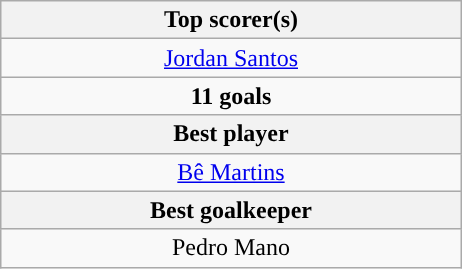<table class="wikitable" style="margin: 1em auto 1em auto;">
<tr>
<th width=300 colspan=2>Top scorer(s)</th>
</tr>
<tr align=center style="background:">
<td colspan=2 style="text-align:center;"> <a href='#'>Jordan Santos</a></td>
</tr>
<tr>
<td colspan=2 style="text-align:center;"><strong>11 goals</strong></td>
</tr>
<tr>
<th colspan=2>Best player</th>
</tr>
<tr>
<td colspan=2 style="text-align:center;"> <a href='#'>Bê Martins</a></td>
</tr>
<tr>
<th colspan=2>Best goalkeeper</th>
</tr>
<tr>
<td colspan=2 style="text-align:center;"> Pedro Mano</td>
</tr>
</table>
